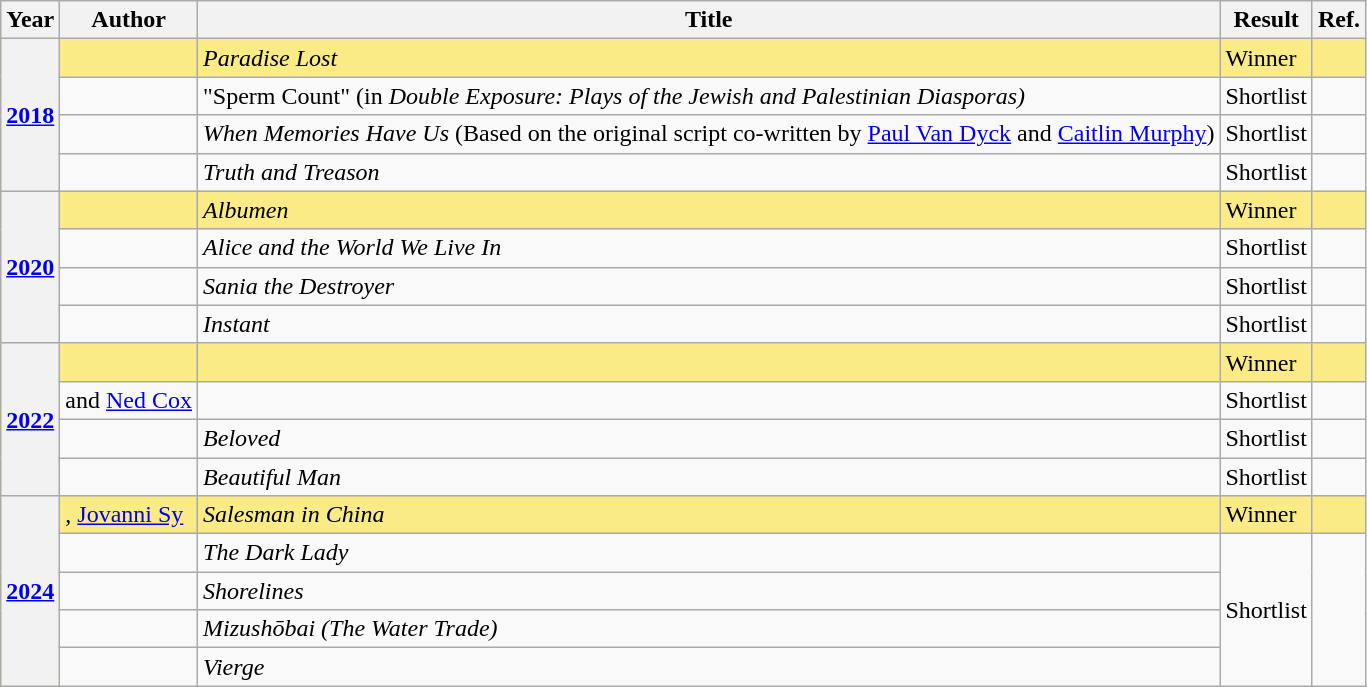<table class="wikitable sortable mw-collapsible">
<tr>
<th>Year</th>
<th>Author</th>
<th>Title</th>
<th>Result</th>
<th>Ref.</th>
</tr>
<tr style="background:#FAEB86">
<th rowspan="4"><a href='#'>2018</a></th>
<td></td>
<td><em>Paradise Lost</em></td>
<td>Winner</td>
<td></td>
</tr>
<tr>
<td></td>
<td>"Sperm Count" (in <em>Double Exposure: Plays of the Jewish and Palestinian Diasporas)</em></td>
<td>Shortlist</td>
<td></td>
</tr>
<tr>
<td></td>
<td><em>When Memories Have Us</em>  (Based on the original script co-written by <a href='#'>Paul Van Dyck</a> and <a href='#'>Caitlin Murphy</a>)</td>
<td>Shortlist</td>
<td></td>
</tr>
<tr>
<td></td>
<td><em>Truth and Treason</em></td>
<td>Shortlist</td>
<td></td>
</tr>
<tr style="background:#FAEB86">
<th rowspan="4"><a href='#'>2020</a></th>
<td></td>
<td><em>Albumen</em></td>
<td>Winner</td>
<td></td>
</tr>
<tr>
<td></td>
<td><em>Alice and the World We Live In</em></td>
<td>Shortlist</td>
<td></td>
</tr>
<tr>
<td></td>
<td><em>Sania the Destroyer</em></td>
<td>Shortlist</td>
<td></td>
</tr>
<tr>
<td></td>
<td><em>Instant</em></td>
<td>Shortlist</td>
<td></td>
</tr>
<tr style="background:#FAEB86">
<th rowspan="4"><a href='#'>2022</a></th>
<td></td>
<td></td>
<td>Winner</td>
<td></td>
</tr>
<tr>
<td> and <a href='#'>Ned Cox</a></td>
<td></td>
<td>Shortlist</td>
<td></td>
</tr>
<tr>
<td></td>
<td><em>Beloved</em></td>
<td>Shortlist</td>
<td></td>
</tr>
<tr>
<td></td>
<td><em>Beautiful Man</em></td>
<td>Shortlist</td>
<td></td>
</tr>
<tr style="background:#FAEB86">
<th rowspan="5"><a href='#'>2024</a></th>
<td>, <a href='#'>Jovanni Sy</a></td>
<td><em>Salesman in China</em></td>
<td>Winner</td>
<td></td>
</tr>
<tr>
<td></td>
<td><em>The Dark Lady</em></td>
<td rowspan=4>Shortlist</td>
<td rowspan=4></td>
</tr>
<tr>
<td></td>
<td><em>Shorelines</em></td>
</tr>
<tr>
<td></td>
<td><em>Mizushōbai (The Water Trade)</em></td>
</tr>
<tr>
<td></td>
<td><em>Vierge</em></td>
</tr>
</table>
